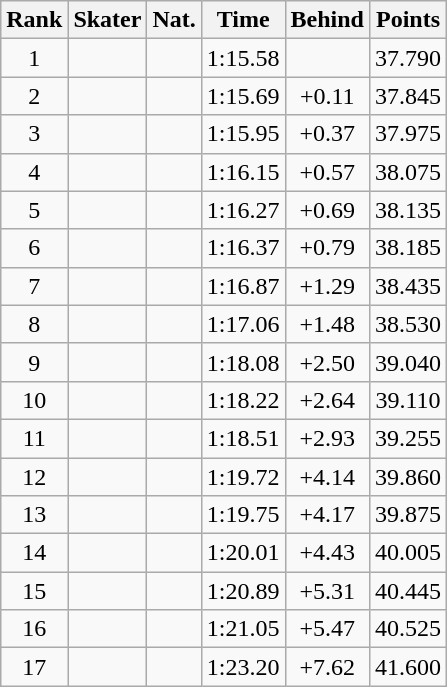<table class="wikitable sortable" border="1" style="text-align:center">
<tr>
<th>Rank</th>
<th>Skater</th>
<th>Nat.</th>
<th>Time</th>
<th>Behind</th>
<th>Points</th>
</tr>
<tr>
<td>1</td>
<td align=left></td>
<td></td>
<td>1:15.58</td>
<td></td>
<td>37.790</td>
</tr>
<tr>
<td>2</td>
<td align=left></td>
<td></td>
<td>1:15.69</td>
<td>+0.11</td>
<td>37.845</td>
</tr>
<tr>
<td>3</td>
<td align=left></td>
<td></td>
<td>1:15.95</td>
<td>+0.37</td>
<td>37.975</td>
</tr>
<tr>
<td>4</td>
<td align=left></td>
<td></td>
<td>1:16.15</td>
<td>+0.57</td>
<td>38.075</td>
</tr>
<tr>
<td>5</td>
<td align=left></td>
<td></td>
<td>1:16.27</td>
<td>+0.69</td>
<td>38.135</td>
</tr>
<tr>
<td>6</td>
<td align=left></td>
<td></td>
<td>1:16.37</td>
<td>+0.79</td>
<td>38.185</td>
</tr>
<tr>
<td>7</td>
<td align=left></td>
<td></td>
<td>1:16.87</td>
<td>+1.29</td>
<td>38.435</td>
</tr>
<tr>
<td>8</td>
<td align=left></td>
<td></td>
<td>1:17.06</td>
<td>+1.48</td>
<td>38.530</td>
</tr>
<tr>
<td>9</td>
<td align=left></td>
<td></td>
<td>1:18.08</td>
<td>+2.50</td>
<td>39.040</td>
</tr>
<tr>
<td>10</td>
<td align=left></td>
<td></td>
<td>1:18.22</td>
<td>+2.64</td>
<td>39.110</td>
</tr>
<tr>
<td>11</td>
<td align=left></td>
<td></td>
<td>1:18.51</td>
<td>+2.93</td>
<td>39.255</td>
</tr>
<tr>
<td>12</td>
<td align=left></td>
<td></td>
<td>1:19.72</td>
<td>+4.14</td>
<td>39.860</td>
</tr>
<tr>
<td>13</td>
<td align=left></td>
<td></td>
<td>1:19.75</td>
<td>+4.17</td>
<td>39.875</td>
</tr>
<tr>
<td>14</td>
<td align=left></td>
<td></td>
<td>1:20.01</td>
<td>+4.43</td>
<td>40.005</td>
</tr>
<tr>
<td>15</td>
<td align=left></td>
<td></td>
<td>1:20.89</td>
<td>+5.31</td>
<td>40.445</td>
</tr>
<tr>
<td>16</td>
<td align=left></td>
<td></td>
<td>1:21.05</td>
<td>+5.47</td>
<td>40.525</td>
</tr>
<tr>
<td>17</td>
<td align=left></td>
<td></td>
<td>1:23.20</td>
<td>+7.62</td>
<td>41.600</td>
</tr>
</table>
